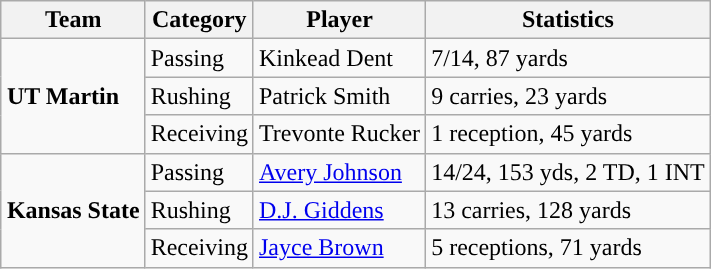<table class="wikitable" style="float: right;">
<tr>
<th>Team</th>
<th>Category</th>
<th>Player</th>
<th>Statistics</th>
</tr>
<tr>
<td rowspan=3><strong>UT Martin</strong></td>
<td>Passing</td>
<td>Kinkead Dent</td>
<td>7/14, 87 yards</td>
</tr>
<tr>
<td>Rushing</td>
<td>Patrick Smith</td>
<td>9 carries, 23 yards</td>
</tr>
<tr>
<td>Receiving</td>
<td>Trevonte Rucker</td>
<td>1 reception, 45 yards</td>
</tr>
<tr>
<td rowspan=3><strong>Kansas State</strong></td>
<td>Passing</td>
<td><a href='#'>Avery Johnson</a></td>
<td>14/24, 153 yds, 2 TD, 1 INT</td>
</tr>
<tr>
<td>Rushing</td>
<td><a href='#'>D.J. Giddens</a></td>
<td>13 carries, 128 yards</td>
</tr>
<tr>
<td>Receiving</td>
<td><a href='#'>Jayce Brown</a></td>
<td>5 receptions, 71 yards</td>
</tr>
</table>
